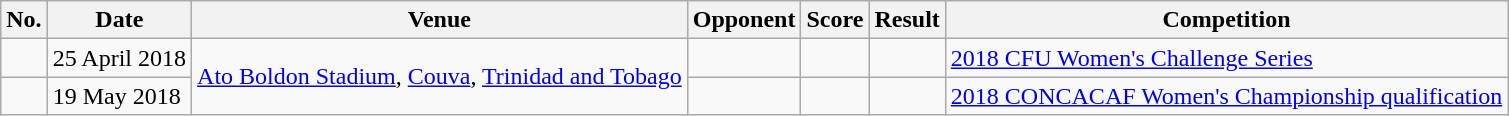<table class="wikitable">
<tr>
<th>No.</th>
<th>Date</th>
<th>Venue</th>
<th>Opponent</th>
<th>Score</th>
<th>Result</th>
<th>Competition</th>
</tr>
<tr>
<td></td>
<td>25 April 2018</td>
<td rowspan=2><a href='#'>Ato Boldon Stadium</a>, <a href='#'>Couva</a>, <a href='#'>Trinidad and Tobago</a></td>
<td></td>
<td></td>
<td></td>
<td><a href='#'>2018 CFU Women's Challenge Series</a></td>
</tr>
<tr>
<td></td>
<td>19 May 2018</td>
<td></td>
<td></td>
<td></td>
<td><a href='#'>2018 CONCACAF Women's Championship qualification</a></td>
</tr>
</table>
